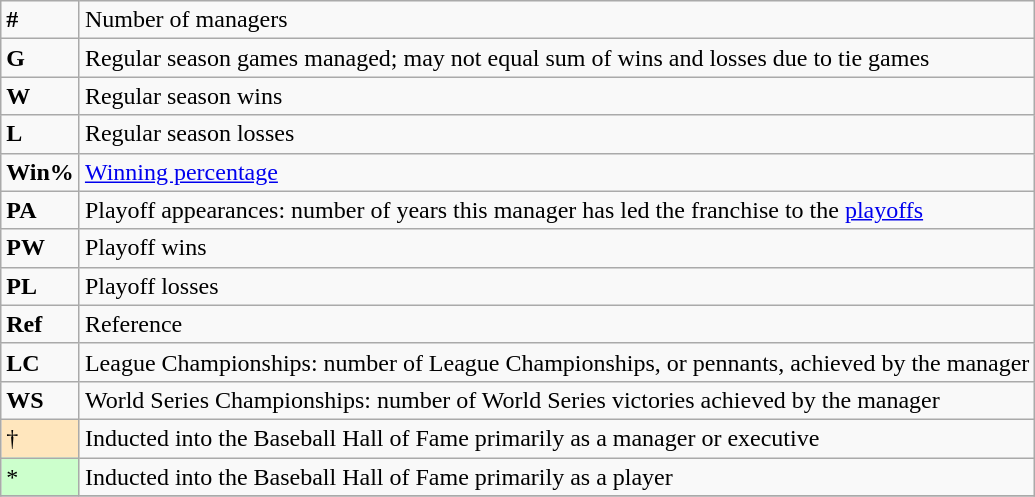<table class="wikitable" style="font-size:100%;">
<tr>
<td><strong>#</strong></td>
<td>Number of managers</td>
</tr>
<tr>
<td><strong>G</strong></td>
<td>Regular season games managed; may not equal sum of wins and losses due to tie games</td>
</tr>
<tr>
<td><strong>W</strong></td>
<td>Regular season wins</td>
</tr>
<tr>
<td><strong>L</strong></td>
<td>Regular season losses</td>
</tr>
<tr>
<td><strong>Win%</strong></td>
<td><a href='#'>Winning percentage</a></td>
</tr>
<tr>
<td><strong>PA</strong></td>
<td>Playoff appearances: number of years this manager has led the franchise to the <a href='#'>playoffs</a></td>
</tr>
<tr>
<td><strong>PW</strong></td>
<td>Playoff wins</td>
</tr>
<tr>
<td><strong>PL</strong></td>
<td>Playoff losses</td>
</tr>
<tr>
<td><strong>Ref</strong></td>
<td>Reference</td>
</tr>
<tr>
<td><strong>LC</strong></td>
<td>League Championships: number of League Championships, or pennants, achieved by the manager</td>
</tr>
<tr>
<td><strong>WS</strong></td>
<td>World Series Championships: number of World Series victories achieved by the manager</td>
</tr>
<tr>
<td style="background-color:#ffe6bd">†</td>
<td>Inducted into the Baseball Hall of Fame primarily as a manager or executive</td>
</tr>
<tr>
<td style="background-color:#ccffcc">*</td>
<td>Inducted into the Baseball Hall of Fame primarily as a player</td>
</tr>
<tr>
</tr>
</table>
